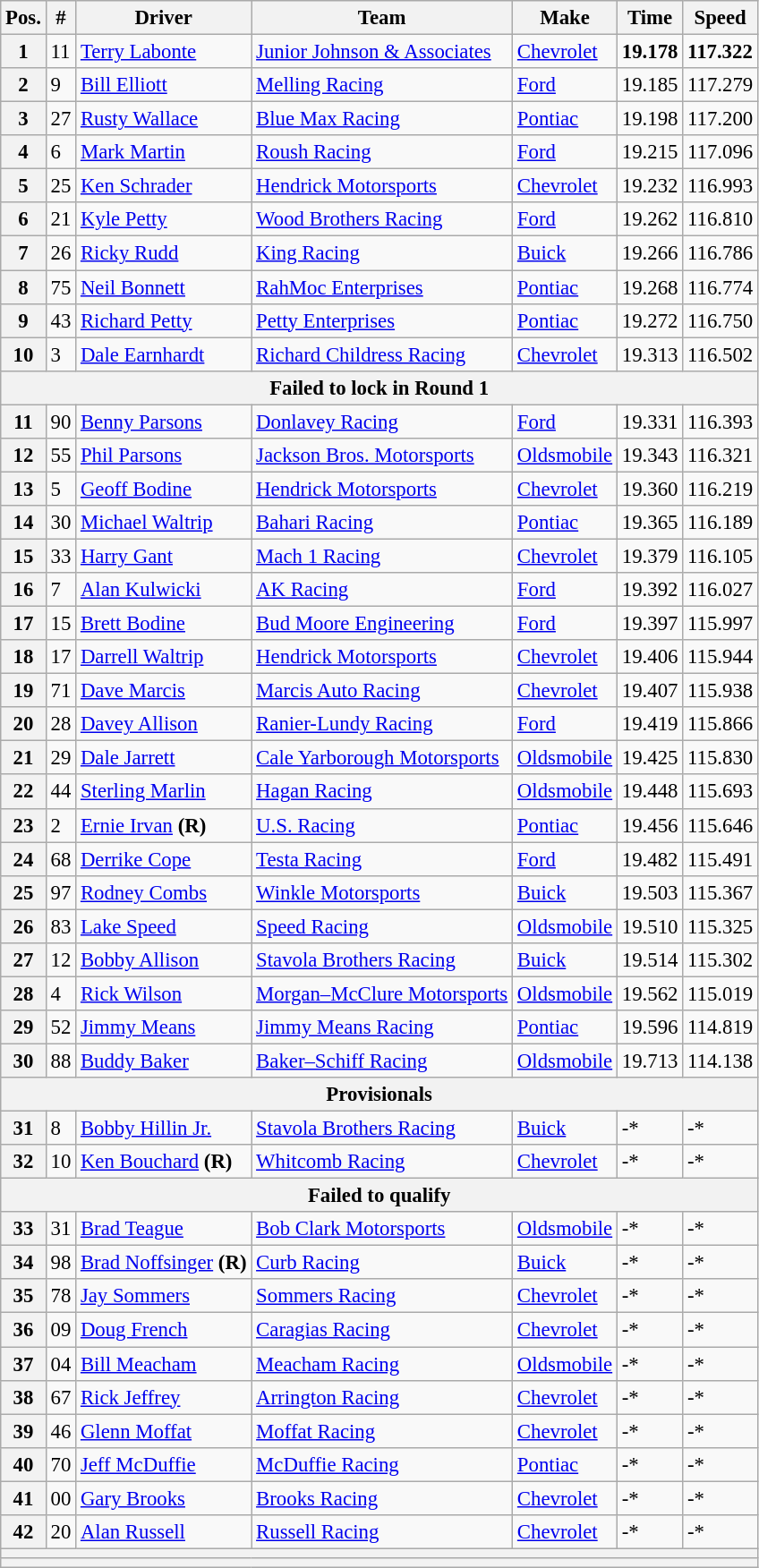<table class="wikitable" style="font-size:95%">
<tr>
<th>Pos.</th>
<th>#</th>
<th>Driver</th>
<th>Team</th>
<th>Make</th>
<th>Time</th>
<th>Speed</th>
</tr>
<tr>
<th>1</th>
<td>11</td>
<td><a href='#'>Terry Labonte</a></td>
<td><a href='#'>Junior Johnson & Associates</a></td>
<td><a href='#'>Chevrolet</a></td>
<td><strong>19.178</strong></td>
<td><strong>117.322</strong></td>
</tr>
<tr>
<th>2</th>
<td>9</td>
<td><a href='#'>Bill Elliott</a></td>
<td><a href='#'>Melling Racing</a></td>
<td><a href='#'>Ford</a></td>
<td>19.185</td>
<td>117.279</td>
</tr>
<tr>
<th>3</th>
<td>27</td>
<td><a href='#'>Rusty Wallace</a></td>
<td><a href='#'>Blue Max Racing</a></td>
<td><a href='#'>Pontiac</a></td>
<td>19.198</td>
<td>117.200</td>
</tr>
<tr>
<th>4</th>
<td>6</td>
<td><a href='#'>Mark Martin</a></td>
<td><a href='#'>Roush Racing</a></td>
<td><a href='#'>Ford</a></td>
<td>19.215</td>
<td>117.096</td>
</tr>
<tr>
<th>5</th>
<td>25</td>
<td><a href='#'>Ken Schrader</a></td>
<td><a href='#'>Hendrick Motorsports</a></td>
<td><a href='#'>Chevrolet</a></td>
<td>19.232</td>
<td>116.993</td>
</tr>
<tr>
<th>6</th>
<td>21</td>
<td><a href='#'>Kyle Petty</a></td>
<td><a href='#'>Wood Brothers Racing</a></td>
<td><a href='#'>Ford</a></td>
<td>19.262</td>
<td>116.810</td>
</tr>
<tr>
<th>7</th>
<td>26</td>
<td><a href='#'>Ricky Rudd</a></td>
<td><a href='#'>King Racing</a></td>
<td><a href='#'>Buick</a></td>
<td>19.266</td>
<td>116.786</td>
</tr>
<tr>
<th>8</th>
<td>75</td>
<td><a href='#'>Neil Bonnett</a></td>
<td><a href='#'>RahMoc Enterprises</a></td>
<td><a href='#'>Pontiac</a></td>
<td>19.268</td>
<td>116.774</td>
</tr>
<tr>
<th>9</th>
<td>43</td>
<td><a href='#'>Richard Petty</a></td>
<td><a href='#'>Petty Enterprises</a></td>
<td><a href='#'>Pontiac</a></td>
<td>19.272</td>
<td>116.750</td>
</tr>
<tr>
<th>10</th>
<td>3</td>
<td><a href='#'>Dale Earnhardt</a></td>
<td><a href='#'>Richard Childress Racing</a></td>
<td><a href='#'>Chevrolet</a></td>
<td>19.313</td>
<td>116.502</td>
</tr>
<tr>
<th colspan="7">Failed to lock in Round 1</th>
</tr>
<tr>
<th>11</th>
<td>90</td>
<td><a href='#'>Benny Parsons</a></td>
<td><a href='#'>Donlavey Racing</a></td>
<td><a href='#'>Ford</a></td>
<td>19.331</td>
<td>116.393</td>
</tr>
<tr>
<th>12</th>
<td>55</td>
<td><a href='#'>Phil Parsons</a></td>
<td><a href='#'>Jackson Bros. Motorsports</a></td>
<td><a href='#'>Oldsmobile</a></td>
<td>19.343</td>
<td>116.321</td>
</tr>
<tr>
<th>13</th>
<td>5</td>
<td><a href='#'>Geoff Bodine</a></td>
<td><a href='#'>Hendrick Motorsports</a></td>
<td><a href='#'>Chevrolet</a></td>
<td>19.360</td>
<td>116.219</td>
</tr>
<tr>
<th>14</th>
<td>30</td>
<td><a href='#'>Michael Waltrip</a></td>
<td><a href='#'>Bahari Racing</a></td>
<td><a href='#'>Pontiac</a></td>
<td>19.365</td>
<td>116.189</td>
</tr>
<tr>
<th>15</th>
<td>33</td>
<td><a href='#'>Harry Gant</a></td>
<td><a href='#'>Mach 1 Racing</a></td>
<td><a href='#'>Chevrolet</a></td>
<td>19.379</td>
<td>116.105</td>
</tr>
<tr>
<th>16</th>
<td>7</td>
<td><a href='#'>Alan Kulwicki</a></td>
<td><a href='#'>AK Racing</a></td>
<td><a href='#'>Ford</a></td>
<td>19.392</td>
<td>116.027</td>
</tr>
<tr>
<th>17</th>
<td>15</td>
<td><a href='#'>Brett Bodine</a></td>
<td><a href='#'>Bud Moore Engineering</a></td>
<td><a href='#'>Ford</a></td>
<td>19.397</td>
<td>115.997</td>
</tr>
<tr>
<th>18</th>
<td>17</td>
<td><a href='#'>Darrell Waltrip</a></td>
<td><a href='#'>Hendrick Motorsports</a></td>
<td><a href='#'>Chevrolet</a></td>
<td>19.406</td>
<td>115.944</td>
</tr>
<tr>
<th>19</th>
<td>71</td>
<td><a href='#'>Dave Marcis</a></td>
<td><a href='#'>Marcis Auto Racing</a></td>
<td><a href='#'>Chevrolet</a></td>
<td>19.407</td>
<td>115.938</td>
</tr>
<tr>
<th>20</th>
<td>28</td>
<td><a href='#'>Davey Allison</a></td>
<td><a href='#'>Ranier-Lundy Racing</a></td>
<td><a href='#'>Ford</a></td>
<td>19.419</td>
<td>115.866</td>
</tr>
<tr>
<th>21</th>
<td>29</td>
<td><a href='#'>Dale Jarrett</a></td>
<td><a href='#'>Cale Yarborough Motorsports</a></td>
<td><a href='#'>Oldsmobile</a></td>
<td>19.425</td>
<td>115.830</td>
</tr>
<tr>
<th>22</th>
<td>44</td>
<td><a href='#'>Sterling Marlin</a></td>
<td><a href='#'>Hagan Racing</a></td>
<td><a href='#'>Oldsmobile</a></td>
<td>19.448</td>
<td>115.693</td>
</tr>
<tr>
<th>23</th>
<td>2</td>
<td><a href='#'>Ernie Irvan</a> <strong>(R)</strong></td>
<td><a href='#'>U.S. Racing</a></td>
<td><a href='#'>Pontiac</a></td>
<td>19.456</td>
<td>115.646</td>
</tr>
<tr>
<th>24</th>
<td>68</td>
<td><a href='#'>Derrike Cope</a></td>
<td><a href='#'>Testa Racing</a></td>
<td><a href='#'>Ford</a></td>
<td>19.482</td>
<td>115.491</td>
</tr>
<tr>
<th>25</th>
<td>97</td>
<td><a href='#'>Rodney Combs</a></td>
<td><a href='#'>Winkle Motorsports</a></td>
<td><a href='#'>Buick</a></td>
<td>19.503</td>
<td>115.367</td>
</tr>
<tr>
<th>26</th>
<td>83</td>
<td><a href='#'>Lake Speed</a></td>
<td><a href='#'>Speed Racing</a></td>
<td><a href='#'>Oldsmobile</a></td>
<td>19.510</td>
<td>115.325</td>
</tr>
<tr>
<th>27</th>
<td>12</td>
<td><a href='#'>Bobby Allison</a></td>
<td><a href='#'>Stavola Brothers Racing</a></td>
<td><a href='#'>Buick</a></td>
<td>19.514</td>
<td>115.302</td>
</tr>
<tr>
<th>28</th>
<td>4</td>
<td><a href='#'>Rick Wilson</a></td>
<td><a href='#'>Morgan–McClure Motorsports</a></td>
<td><a href='#'>Oldsmobile</a></td>
<td>19.562</td>
<td>115.019</td>
</tr>
<tr>
<th>29</th>
<td>52</td>
<td><a href='#'>Jimmy Means</a></td>
<td><a href='#'>Jimmy Means Racing</a></td>
<td><a href='#'>Pontiac</a></td>
<td>19.596</td>
<td>114.819</td>
</tr>
<tr>
<th>30</th>
<td>88</td>
<td><a href='#'>Buddy Baker</a></td>
<td><a href='#'>Baker–Schiff Racing</a></td>
<td><a href='#'>Oldsmobile</a></td>
<td>19.713</td>
<td>114.138</td>
</tr>
<tr>
<th colspan="7">Provisionals</th>
</tr>
<tr>
<th>31</th>
<td>8</td>
<td><a href='#'>Bobby Hillin Jr.</a></td>
<td><a href='#'>Stavola Brothers Racing</a></td>
<td><a href='#'>Buick</a></td>
<td>-*</td>
<td>-*</td>
</tr>
<tr>
<th>32</th>
<td>10</td>
<td><a href='#'>Ken Bouchard</a> <strong>(R)</strong></td>
<td><a href='#'>Whitcomb Racing</a></td>
<td><a href='#'>Chevrolet</a></td>
<td>-*</td>
<td>-*</td>
</tr>
<tr>
<th colspan="7">Failed to qualify</th>
</tr>
<tr>
<th>33</th>
<td>31</td>
<td><a href='#'>Brad Teague</a></td>
<td><a href='#'>Bob Clark Motorsports</a></td>
<td><a href='#'>Oldsmobile</a></td>
<td>-*</td>
<td>-*</td>
</tr>
<tr>
<th>34</th>
<td>98</td>
<td><a href='#'>Brad Noffsinger</a> <strong>(R)</strong></td>
<td><a href='#'>Curb Racing</a></td>
<td><a href='#'>Buick</a></td>
<td>-*</td>
<td>-*</td>
</tr>
<tr>
<th>35</th>
<td>78</td>
<td><a href='#'>Jay Sommers</a></td>
<td><a href='#'>Sommers Racing</a></td>
<td><a href='#'>Chevrolet</a></td>
<td>-*</td>
<td>-*</td>
</tr>
<tr>
<th>36</th>
<td>09</td>
<td><a href='#'>Doug French</a></td>
<td><a href='#'>Caragias Racing</a></td>
<td><a href='#'>Chevrolet</a></td>
<td>-*</td>
<td>-*</td>
</tr>
<tr>
<th>37</th>
<td>04</td>
<td><a href='#'>Bill Meacham</a></td>
<td><a href='#'>Meacham Racing</a></td>
<td><a href='#'>Oldsmobile</a></td>
<td>-*</td>
<td>-*</td>
</tr>
<tr>
<th>38</th>
<td>67</td>
<td><a href='#'>Rick Jeffrey</a></td>
<td><a href='#'>Arrington Racing</a></td>
<td><a href='#'>Chevrolet</a></td>
<td>-*</td>
<td>-*</td>
</tr>
<tr>
<th>39</th>
<td>46</td>
<td><a href='#'>Glenn Moffat</a></td>
<td><a href='#'>Moffat Racing</a></td>
<td><a href='#'>Chevrolet</a></td>
<td>-*</td>
<td>-*</td>
</tr>
<tr>
<th>40</th>
<td>70</td>
<td><a href='#'>Jeff McDuffie</a></td>
<td><a href='#'>McDuffie Racing</a></td>
<td><a href='#'>Pontiac</a></td>
<td>-*</td>
<td>-*</td>
</tr>
<tr>
<th>41</th>
<td>00</td>
<td><a href='#'>Gary Brooks</a></td>
<td><a href='#'>Brooks Racing</a></td>
<td><a href='#'>Chevrolet</a></td>
<td>-*</td>
<td>-*</td>
</tr>
<tr>
<th>42</th>
<td>20</td>
<td><a href='#'>Alan Russell</a></td>
<td><a href='#'>Russell Racing</a></td>
<td><a href='#'>Chevrolet</a></td>
<td>-*</td>
<td>-*</td>
</tr>
<tr>
<th colspan="7"></th>
</tr>
<tr>
<th colspan="7"></th>
</tr>
</table>
